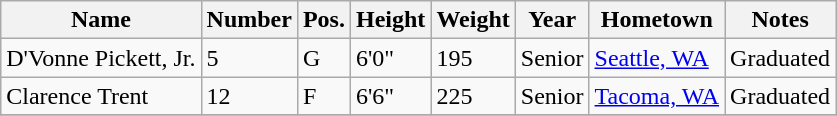<table class="wikitable sortable" border="1">
<tr>
<th>Name</th>
<th>Number</th>
<th>Pos.</th>
<th>Height</th>
<th>Weight</th>
<th>Year</th>
<th>Hometown</th>
<th class="unsortable">Notes</th>
</tr>
<tr>
<td sortname>D'Vonne Pickett, Jr.</td>
<td>5</td>
<td>G</td>
<td>6'0"</td>
<td>195</td>
<td>Senior</td>
<td><a href='#'>Seattle, WA</a></td>
<td>Graduated</td>
</tr>
<tr>
<td sortname>Clarence Trent</td>
<td>12</td>
<td>F</td>
<td>6'6"</td>
<td>225</td>
<td>Senior</td>
<td><a href='#'>Tacoma, WA</a></td>
<td>Graduated</td>
</tr>
<tr>
</tr>
</table>
